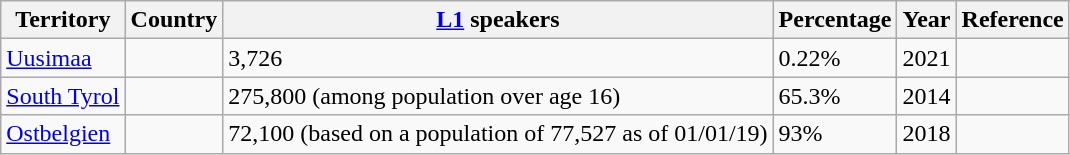<table class="wikitable">
<tr>
<th>Territory</th>
<th>Country</th>
<th><a href='#'>L1</a> speakers</th>
<th>Percentage</th>
<th>Year</th>
<th>Reference</th>
</tr>
<tr>
<td><a href='#'>Uusimaa</a></td>
<td></td>
<td>3,726</td>
<td>0.22%</td>
<td>2021</td>
<td></td>
</tr>
<tr>
<td><a href='#'>South Tyrol</a></td>
<td></td>
<td>275,800 (among population over age 16)</td>
<td>65.3%</td>
<td>2014</td>
<td></td>
</tr>
<tr>
<td><a href='#'>Ostbelgien</a></td>
<td></td>
<td>72,100 (based on a population of 77,527 as of 01/01/19)</td>
<td>93%</td>
<td>2018</td>
<td></td>
</tr>
</table>
